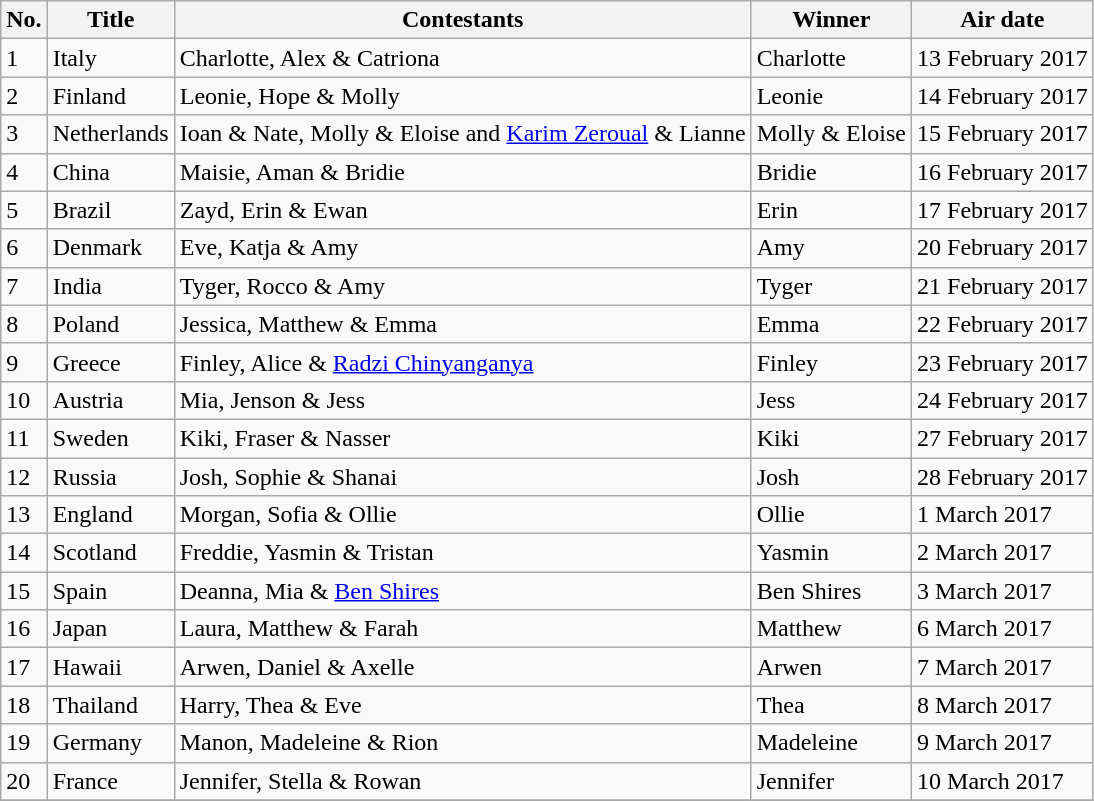<table class="wikitable">
<tr>
<th>No.</th>
<th>Title</th>
<th>Contestants</th>
<th>Winner</th>
<th>Air date</th>
</tr>
<tr>
<td>1</td>
<td>Italy</td>
<td>Charlotte, Alex & Catriona</td>
<td>Charlotte</td>
<td>13 February 2017</td>
</tr>
<tr>
<td>2</td>
<td>Finland</td>
<td>Leonie, Hope & Molly</td>
<td>Leonie</td>
<td>14 February 2017</td>
</tr>
<tr>
<td>3</td>
<td>Netherlands</td>
<td>Ioan & Nate, Molly & Eloise and <a href='#'>Karim Zeroual</a> & Lianne</td>
<td>Molly & Eloise</td>
<td>15 February 2017</td>
</tr>
<tr>
<td>4</td>
<td>China</td>
<td>Maisie, Aman & Bridie</td>
<td>Bridie</td>
<td>16 February 2017</td>
</tr>
<tr>
<td>5</td>
<td>Brazil</td>
<td>Zayd, Erin & Ewan</td>
<td>Erin</td>
<td>17 February 2017</td>
</tr>
<tr>
<td>6</td>
<td>Denmark</td>
<td>Eve, Katja & Amy</td>
<td>Amy</td>
<td>20 February 2017</td>
</tr>
<tr>
<td>7</td>
<td>India</td>
<td>Tyger, Rocco & Amy</td>
<td>Tyger</td>
<td>21 February 2017</td>
</tr>
<tr>
<td>8</td>
<td>Poland</td>
<td>Jessica, Matthew & Emma</td>
<td>Emma</td>
<td>22 February 2017</td>
</tr>
<tr>
<td>9</td>
<td>Greece</td>
<td>Finley, Alice & <a href='#'>Radzi Chinyanganya</a></td>
<td>Finley</td>
<td>23 February 2017</td>
</tr>
<tr>
<td>10</td>
<td>Austria</td>
<td>Mia, Jenson & Jess</td>
<td>Jess</td>
<td>24 February 2017</td>
</tr>
<tr>
<td>11</td>
<td>Sweden</td>
<td>Kiki, Fraser & Nasser</td>
<td>Kiki</td>
<td>27 February 2017</td>
</tr>
<tr>
<td>12</td>
<td>Russia</td>
<td>Josh, Sophie & Shanai</td>
<td>Josh</td>
<td>28 February 2017</td>
</tr>
<tr>
<td>13</td>
<td>England</td>
<td>Morgan, Sofia & Ollie</td>
<td>Ollie</td>
<td>1 March 2017</td>
</tr>
<tr>
<td>14</td>
<td>Scotland</td>
<td>Freddie, Yasmin & Tristan</td>
<td>Yasmin</td>
<td>2 March 2017</td>
</tr>
<tr>
<td>15</td>
<td>Spain</td>
<td>Deanna, Mia & <a href='#'>Ben Shires</a></td>
<td>Ben Shires</td>
<td>3 March 2017</td>
</tr>
<tr>
<td>16</td>
<td>Japan</td>
<td>Laura, Matthew & Farah</td>
<td>Matthew</td>
<td>6 March 2017</td>
</tr>
<tr>
<td>17</td>
<td>Hawaii</td>
<td>Arwen, Daniel & Axelle</td>
<td>Arwen</td>
<td>7 March 2017</td>
</tr>
<tr>
<td>18</td>
<td>Thailand</td>
<td>Harry, Thea & Eve</td>
<td>Thea</td>
<td>8 March 2017</td>
</tr>
<tr>
<td>19</td>
<td>Germany</td>
<td>Manon, Madeleine & Rion</td>
<td>Madeleine</td>
<td>9 March 2017</td>
</tr>
<tr>
<td>20</td>
<td>France</td>
<td>Jennifer, Stella & Rowan</td>
<td>Jennifer</td>
<td>10 March 2017</td>
</tr>
<tr>
</tr>
</table>
